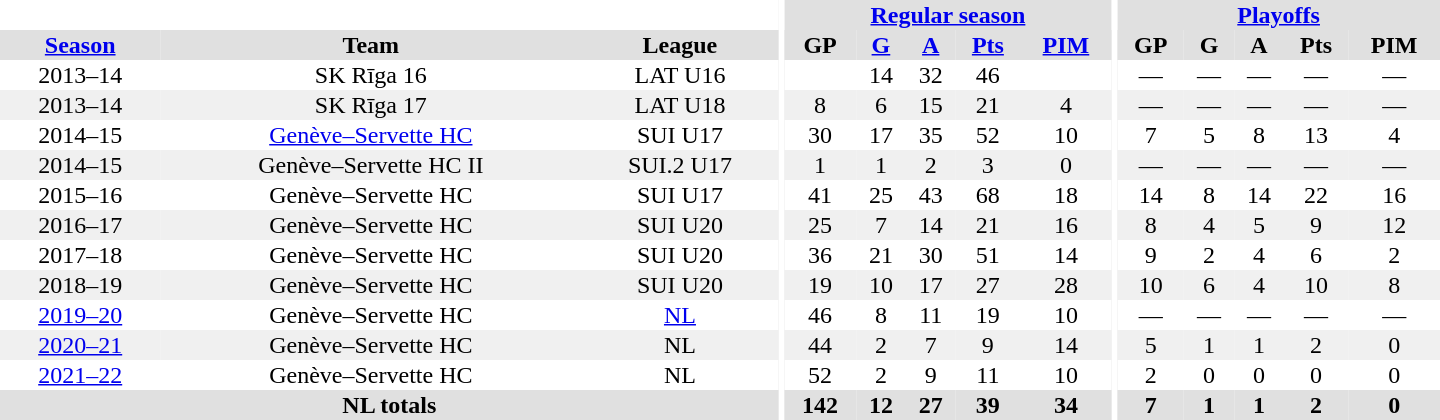<table border="0" cellpadding="1" cellspacing="0" style="text-align:center; width:60em">
<tr bgcolor="#e0e0e0">
<th colspan="3" bgcolor="#ffffff"></th>
<th rowspan="99" bgcolor="#ffffff"></th>
<th colspan="5"><a href='#'>Regular season</a></th>
<th rowspan="99" bgcolor="#ffffff"></th>
<th colspan="5"><a href='#'>Playoffs</a></th>
</tr>
<tr bgcolor="#e0e0e0">
<th><a href='#'>Season</a></th>
<th>Team</th>
<th>League</th>
<th>GP</th>
<th><a href='#'>G</a></th>
<th><a href='#'>A</a></th>
<th><a href='#'>Pts</a></th>
<th><a href='#'>PIM</a></th>
<th>GP</th>
<th>G</th>
<th>A</th>
<th>Pts</th>
<th>PIM</th>
</tr>
<tr>
<td>2013–14</td>
<td>SK Rīga 16</td>
<td>LAT U16</td>
<td></td>
<td>14</td>
<td>32</td>
<td>46</td>
<td></td>
<td>—</td>
<td>—</td>
<td>—</td>
<td>—</td>
<td>—</td>
</tr>
<tr bgcolor="#f0f0f0">
<td>2013–14</td>
<td>SK Rīga 17</td>
<td>LAT U18</td>
<td>8</td>
<td>6</td>
<td>15</td>
<td>21</td>
<td>4</td>
<td>—</td>
<td>—</td>
<td>—</td>
<td>—</td>
<td>—</td>
</tr>
<tr>
<td>2014–15</td>
<td><a href='#'>Genève–Servette HC</a></td>
<td>SUI U17</td>
<td>30</td>
<td>17</td>
<td>35</td>
<td>52</td>
<td>10</td>
<td>7</td>
<td>5</td>
<td>8</td>
<td>13</td>
<td>4</td>
</tr>
<tr bgcolor="#f0f0f0">
<td>2014–15</td>
<td>Genève–Servette HC II</td>
<td>SUI.2 U17</td>
<td>1</td>
<td>1</td>
<td>2</td>
<td>3</td>
<td>0</td>
<td>—</td>
<td>—</td>
<td>—</td>
<td>—</td>
<td>—</td>
</tr>
<tr>
<td>2015–16</td>
<td>Genève–Servette HC</td>
<td>SUI U17</td>
<td>41</td>
<td>25</td>
<td>43</td>
<td>68</td>
<td>18</td>
<td>14</td>
<td>8</td>
<td>14</td>
<td>22</td>
<td>16</td>
</tr>
<tr bgcolor="#f0f0f0">
<td>2016–17</td>
<td>Genève–Servette HC</td>
<td>SUI U20</td>
<td>25</td>
<td>7</td>
<td>14</td>
<td>21</td>
<td>16</td>
<td>8</td>
<td>4</td>
<td>5</td>
<td>9</td>
<td>12</td>
</tr>
<tr>
<td>2017–18</td>
<td>Genève–Servette HC</td>
<td>SUI U20</td>
<td>36</td>
<td>21</td>
<td>30</td>
<td>51</td>
<td>14</td>
<td>9</td>
<td>2</td>
<td>4</td>
<td>6</td>
<td>2</td>
</tr>
<tr bgcolor="#f0f0f0">
<td>2018–19</td>
<td>Genève–Servette HC</td>
<td>SUI U20</td>
<td>19</td>
<td>10</td>
<td>17</td>
<td>27</td>
<td>28</td>
<td>10</td>
<td>6</td>
<td>4</td>
<td>10</td>
<td>8</td>
</tr>
<tr>
<td><a href='#'>2019–20</a></td>
<td>Genève–Servette HC</td>
<td><a href='#'>NL</a></td>
<td>46</td>
<td>8</td>
<td>11</td>
<td>19</td>
<td>10</td>
<td>—</td>
<td>—</td>
<td>—</td>
<td>—</td>
<td>—</td>
</tr>
<tr bgcolor="#f0f0f0">
<td><a href='#'>2020–21</a></td>
<td>Genève–Servette HC</td>
<td>NL</td>
<td>44</td>
<td>2</td>
<td>7</td>
<td>9</td>
<td>14</td>
<td>5</td>
<td>1</td>
<td>1</td>
<td>2</td>
<td>0</td>
</tr>
<tr>
<td><a href='#'>2021–22</a></td>
<td>Genève–Servette HC</td>
<td>NL</td>
<td>52</td>
<td>2</td>
<td>9</td>
<td>11</td>
<td>10</td>
<td>2</td>
<td>0</td>
<td>0</td>
<td>0</td>
<td>0</td>
</tr>
<tr bgcolor="#e0e0e0">
<th colspan="3">NL totals</th>
<th>142</th>
<th>12</th>
<th>27</th>
<th>39</th>
<th>34</th>
<th>7</th>
<th>1</th>
<th>1</th>
<th>2</th>
<th>0</th>
</tr>
</table>
